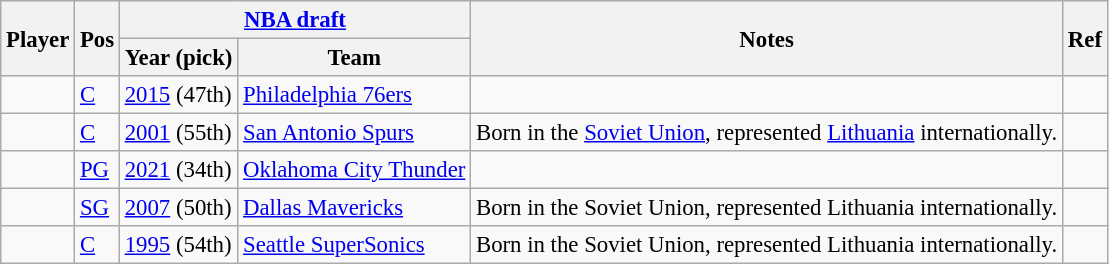<table class="wikitable sortable" style="font-size:95%">
<tr>
<th rowspan="2">Player</th>
<th rowspan="2">Pos</th>
<th colspan="2"><a href='#'>NBA draft</a></th>
<th rowspan="2" class="unsortable">Notes</th>
<th rowspan="2" class="unsortable">Ref</th>
</tr>
<tr class="unsortable">
<th>Year (pick)</th>
<th>Team</th>
</tr>
<tr>
<td></td>
<td><a href='#'>C</a></td>
<td><a href='#'>2015</a> (47th)</td>
<td><a href='#'>Philadelphia 76ers</a></td>
<td></td>
<td style="text-align:center;"></td>
</tr>
<tr>
<td></td>
<td><a href='#'>C</a></td>
<td><a href='#'>2001</a> (55th)</td>
<td><a href='#'>San Antonio Spurs</a></td>
<td>Born in the <a href='#'>Soviet Union</a>, represented <a href='#'>Lithuania</a> internationally.</td>
<td style="text-align:center;"></td>
</tr>
<tr>
<td></td>
<td><a href='#'>PG</a></td>
<td><a href='#'>2021</a> (34th)</td>
<td><a href='#'>Oklahoma City Thunder</a></td>
<td></td>
<td style="text-align:center;"></td>
</tr>
<tr>
<td></td>
<td><a href='#'>SG</a></td>
<td><a href='#'>2007</a> (50th)</td>
<td><a href='#'>Dallas Mavericks</a></td>
<td>Born in the Soviet Union, represented Lithuania internationally.</td>
<td style="text-align:center;"></td>
</tr>
<tr>
<td></td>
<td><a href='#'>C</a></td>
<td><a href='#'>1995</a> (54th)</td>
<td><a href='#'>Seattle SuperSonics</a></td>
<td>Born in the Soviet Union, represented Lithuania internationally.</td>
<td style="text-align:center;"></td>
</tr>
</table>
